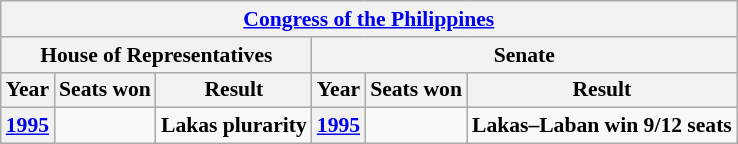<table class="wikitable" style="text-align:center; font-size:90%">
<tr>
<th colspan="6"><a href='#'>Congress of the Philippines</a></th>
</tr>
<tr>
<th colspan="3">House of Representatives</th>
<th colspan="3">Senate</th>
</tr>
<tr>
<th>Year</th>
<th>Seats won</th>
<th>Result</th>
<th>Year</th>
<th>Seats won</th>
<th>Result</th>
</tr>
<tr>
<th><a href='#'>1995</a></th>
<td></td>
<td><strong>Lakas plurarity</strong></td>
<th><a href='#'>1995</a></th>
<td></td>
<td><strong>Lakas–Laban win 9/12 seats</strong></td>
</tr>
</table>
